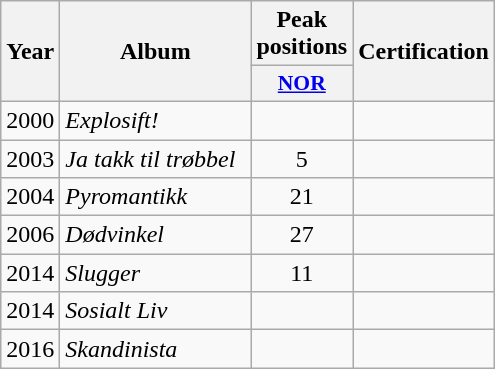<table class="wikitable">
<tr>
<th align="center" rowspan="2" width="10">Year</th>
<th align="center" rowspan="2" width="120">Album</th>
<th align="center" colspan="1" width="20">Peak positions</th>
<th align="center" rowspan="2" width="70">Certification</th>
</tr>
<tr>
<th scope="col" style="width:3em;font-size:90%;"><a href='#'>NOR</a><br></th>
</tr>
<tr>
<td style="text-align:center;">2000</td>
<td><em>Explosift!</em></td>
<td style="text-align:center;"></td>
<td style="text-align:center;"></td>
</tr>
<tr>
<td style="text-align:center;">2003</td>
<td><em>Ja takk til trøbbel</em></td>
<td style="text-align:center;">5</td>
<td style="text-align:center;"></td>
</tr>
<tr>
<td style="text-align:center;">2004</td>
<td><em>Pyromantikk</em></td>
<td style="text-align:center;">21</td>
<td style="text-align:center;"></td>
</tr>
<tr>
<td style="text-align:center;">2006</td>
<td><em>Dødvinkel</em></td>
<td style="text-align:center;">27</td>
<td style="text-align:center;"></td>
</tr>
<tr>
<td style="text-align:center;">2014</td>
<td><em>Slugger</em></td>
<td style="text-align:center;">11</td>
<td style="text-align:center;"></td>
</tr>
<tr>
<td style="text-align:center;">2014</td>
<td><em>Sosialt Liv</em></td>
<td style="text-align:center;"></td>
<td style="text-align:center;"></td>
</tr>
<tr>
<td style="text-align:center;">2016</td>
<td><em>Skandinista</em></td>
<td style="text-align:center;"></td>
<td style="text-align:center;"></td>
</tr>
</table>
